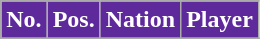<table class="wikitable sortable">
<tr>
<th style="background-color:#5E299A; color:#fff;" scope="col">No.</th>
<th style="background-color:#5E299A; color:#fff;" scope="col">Pos.</th>
<th style="background-color:#5E299A; color:#fff;" scope="col">Nation</th>
<th style="background-color:#5E299A; color:#fff;" scope="col">Player</th>
</tr>
<tr>
</tr>
</table>
